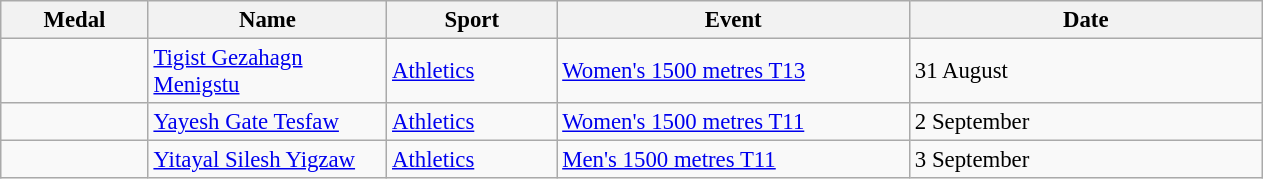<table class="wikitable sortable" style="font-size:95%">
<tr>
<th style="width:6em">Medal</th>
<th style="width:10em">Name</th>
<th style="width:7em">Sport</th>
<th style="width:15em">Event</th>
<th style="width:15em">Date</th>
</tr>
<tr>
<td></td>
<td><a href='#'>Tigist Gezahagn Menigstu</a></td>
<td><a href='#'>Athletics</a></td>
<td><a href='#'>Women's 1500 metres T13</a></td>
<td>31 August</td>
</tr>
<tr>
<td></td>
<td><a href='#'>Yayesh Gate Tesfaw</a></td>
<td><a href='#'>Athletics</a></td>
<td><a href='#'>Women's 1500 metres T11</a></td>
<td>2 September</td>
</tr>
<tr>
<td></td>
<td><a href='#'>Yitayal Silesh Yigzaw</a></td>
<td><a href='#'>Athletics</a></td>
<td><a href='#'>Men's 1500 metres T11</a></td>
<td>3 September</td>
</tr>
</table>
